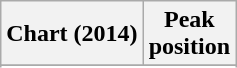<table class="wikitable sortable">
<tr>
<th>Chart (2014)</th>
<th>Peak<br>position</th>
</tr>
<tr>
</tr>
<tr>
</tr>
<tr>
</tr>
<tr>
</tr>
</table>
